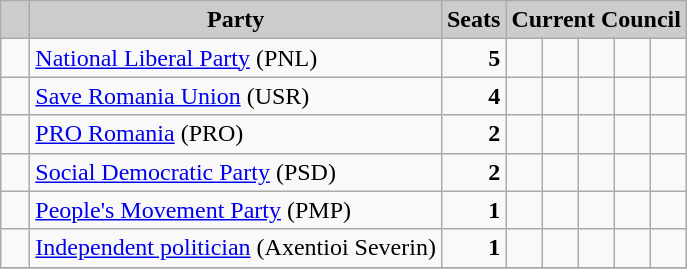<table class="wikitable">
<tr>
<th style="background:#ccc">   </th>
<th style="background:#ccc">Party</th>
<th style="background:#ccc">Seats</th>
<th style="background:#ccc" colspan="5">Current Council</th>
</tr>
<tr>
<td>  </td>
<td><a href='#'>National Liberal Party</a> (PNL)</td>
<td style="text-align: right"><strong>5</strong></td>
<td>  </td>
<td>  </td>
<td>  </td>
<td>  </td>
<td>  </td>
</tr>
<tr>
<td>  </td>
<td><a href='#'>Save Romania Union</a> (USR)</td>
<td style="text-align: right"><strong>4</strong></td>
<td>  </td>
<td>  </td>
<td>  </td>
<td>  </td>
<td> </td>
</tr>
<tr>
<td>  </td>
<td><a href='#'>PRO Romania</a> (PRO)</td>
<td style="text-align: right"><strong>2</strong></td>
<td>  </td>
<td>  </td>
<td> </td>
<td> </td>
<td> </td>
</tr>
<tr>
<td>  </td>
<td><a href='#'>Social Democratic Party</a> (PSD)</td>
<td style="text-align: right"><strong>2</strong></td>
<td>  </td>
<td>  </td>
<td> </td>
<td> </td>
<td> </td>
</tr>
<tr>
<td>  </td>
<td><a href='#'>People's Movement Party</a> (PMP)</td>
<td style="text-align: right"><strong>1</strong></td>
<td>  </td>
<td> </td>
<td> </td>
<td> </td>
<td> </td>
</tr>
<tr>
<td>  </td>
<td><a href='#'>Independent politician</a> (Axentioi Severin)</td>
<td style="text-align: right"><strong>1</strong></td>
<td>  </td>
<td> </td>
<td> </td>
<td> </td>
<td> </td>
</tr>
<tr>
</tr>
</table>
